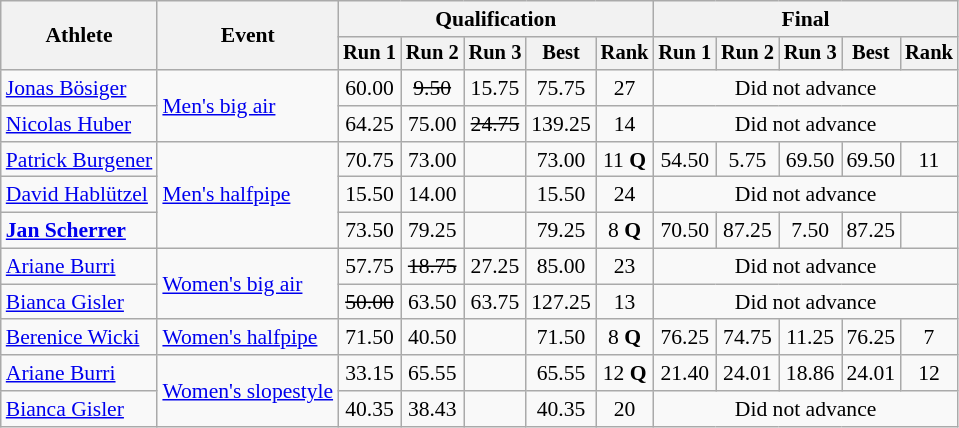<table class=wikitable style=font-size:90%;text-align:center>
<tr>
<th rowspan=2>Athlete</th>
<th rowspan=2>Event</th>
<th colspan=5>Qualification</th>
<th colspan=5>Final</th>
</tr>
<tr style=font-size:95%>
<th>Run 1</th>
<th>Run 2</th>
<th>Run 3</th>
<th>Best</th>
<th>Rank</th>
<th>Run 1</th>
<th>Run 2</th>
<th>Run 3</th>
<th>Best</th>
<th>Rank</th>
</tr>
<tr>
<td align=left><a href='#'>Jonas Bösiger</a></td>
<td align=left rowspan=2><a href='#'>Men's big air</a></td>
<td>60.00</td>
<td><s>9.50</s></td>
<td>15.75</td>
<td>75.75</td>
<td>27</td>
<td colspan=5>Did not advance</td>
</tr>
<tr>
<td align=left><a href='#'>Nicolas Huber</a></td>
<td>64.25</td>
<td>75.00</td>
<td><s>24.75</s></td>
<td>139.25</td>
<td>14</td>
<td colspan=5>Did not advance</td>
</tr>
<tr>
<td align=left><a href='#'>Patrick Burgener</a></td>
<td align=left rowspan=3><a href='#'>Men's halfpipe</a></td>
<td>70.75</td>
<td>73.00</td>
<td></td>
<td>73.00</td>
<td>11 <strong>Q</strong></td>
<td>54.50</td>
<td>5.75</td>
<td>69.50</td>
<td>69.50</td>
<td>11</td>
</tr>
<tr>
<td align=left><a href='#'>David Hablützel</a></td>
<td>15.50</td>
<td>14.00</td>
<td></td>
<td>15.50</td>
<td>24</td>
<td colspan=5>Did not advance</td>
</tr>
<tr>
<td align=left><strong><a href='#'>Jan Scherrer</a></strong></td>
<td>73.50</td>
<td>79.25</td>
<td></td>
<td>79.25</td>
<td>8 <strong>Q</strong></td>
<td>70.50</td>
<td>87.25</td>
<td>7.50</td>
<td>87.25</td>
<td></td>
</tr>
<tr>
<td align=left><a href='#'>Ariane Burri</a></td>
<td align=left rowspan=2><a href='#'>Women's big air</a></td>
<td>57.75</td>
<td><s>18.75</s></td>
<td>27.25</td>
<td>85.00</td>
<td>23</td>
<td colspan=5>Did not advance</td>
</tr>
<tr>
<td align=left><a href='#'>Bianca Gisler</a></td>
<td><s>50.00</s></td>
<td>63.50</td>
<td>63.75</td>
<td>127.25</td>
<td>13</td>
<td colspan=5>Did not advance</td>
</tr>
<tr>
<td align=left><a href='#'>Berenice Wicki</a></td>
<td align=left><a href='#'>Women's halfpipe</a></td>
<td>71.50</td>
<td>40.50</td>
<td></td>
<td>71.50</td>
<td>8 <strong>Q</strong></td>
<td>76.25</td>
<td>74.75</td>
<td>11.25</td>
<td>76.25</td>
<td>7</td>
</tr>
<tr>
<td align=left><a href='#'>Ariane Burri</a></td>
<td align=left rowspan=2><a href='#'>Women's slopestyle</a></td>
<td>33.15</td>
<td>65.55</td>
<td></td>
<td>65.55</td>
<td>12 <strong>Q</strong></td>
<td>21.40</td>
<td>24.01</td>
<td>18.86</td>
<td>24.01</td>
<td>12</td>
</tr>
<tr>
<td align=left><a href='#'>Bianca Gisler</a></td>
<td>40.35</td>
<td>38.43</td>
<td></td>
<td>40.35</td>
<td>20</td>
<td colspan=5>Did not advance</td>
</tr>
</table>
